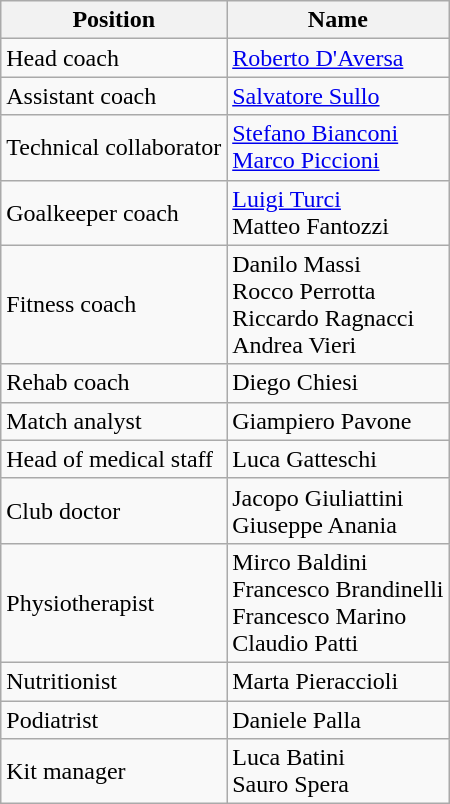<table class="wikitable">
<tr>
<th>Position</th>
<th>Name</th>
</tr>
<tr>
<td>Head coach</td>
<td> <a href='#'>Roberto D'Aversa</a></td>
</tr>
<tr>
<td>Assistant coach</td>
<td> <a href='#'>Salvatore Sullo</a></td>
</tr>
<tr>
<td>Technical collaborator</td>
<td> <a href='#'>Stefano Bianconi</a> <br>  <a href='#'>Marco Piccioni</a></td>
</tr>
<tr>
<td>Goalkeeper coach</td>
<td> <a href='#'>Luigi Turci</a> <br> Matteo Fantozzi</td>
</tr>
<tr>
<td>Fitness coach</td>
<td> Danilo Massi <br> Rocco Perrotta <br>  Riccardo Ragnacci <br>  Andrea Vieri</td>
</tr>
<tr>
<td>Rehab coach</td>
<td> Diego Chiesi</td>
</tr>
<tr>
<td>Match analyst</td>
<td> Giampiero Pavone</td>
</tr>
<tr>
<td>Head of medical staff</td>
<td> Luca Gatteschi</td>
</tr>
<tr>
<td>Club doctor</td>
<td> Jacopo Giuliattini <br>  Giuseppe Anania</td>
</tr>
<tr>
<td>Physiotherapist</td>
<td> Mirco Baldini <br> Francesco Brandinelli <br> Francesco Marino <br> Claudio Patti</td>
</tr>
<tr>
<td>Nutritionist</td>
<td> Marta Pieraccioli</td>
</tr>
<tr>
<td>Podiatrist</td>
<td> Daniele Palla</td>
</tr>
<tr>
<td>Kit manager</td>
<td> Luca Batini <br> Sauro Spera</td>
</tr>
</table>
